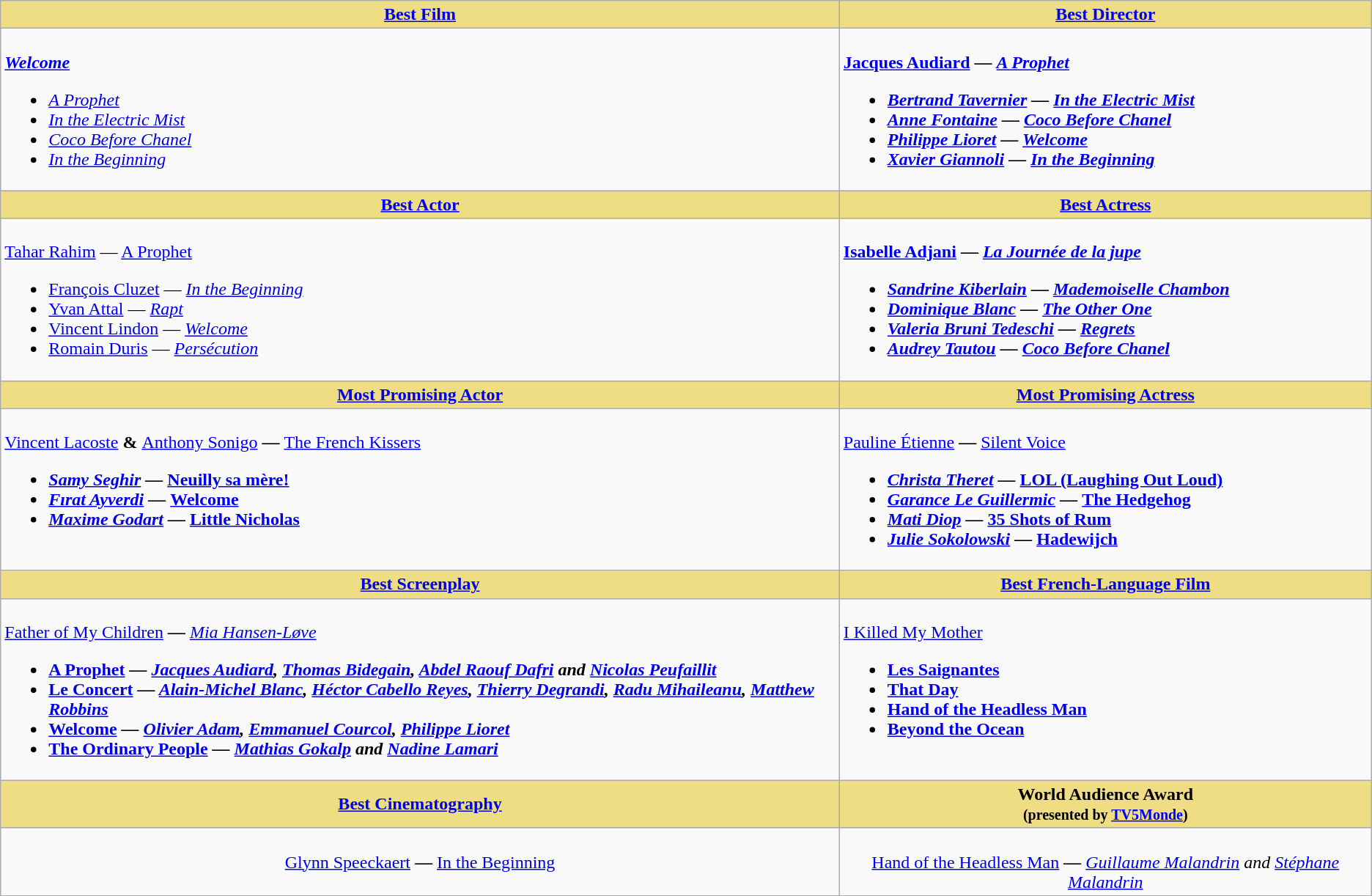<table class=wikitable style="width="150%">
<tr>
<th style="background:#EEDD82;" ! style="width="50%"><a href='#'>Best Film</a></th>
<th style="background:#EEDD82;" ! style="width="50%"><a href='#'>Best Director</a></th>
</tr>
<tr>
<td valign="top"><br><strong><em><a href='#'>Welcome</a></em></strong><ul><li><em><a href='#'>A Prophet</a></em></li><li><em><a href='#'>In the Electric Mist</a></em></li><li><em><a href='#'>Coco Before Chanel</a></em></li><li><em><a href='#'>In the Beginning</a></em></li></ul></td>
<td valign="top"><br><strong><a href='#'>Jacques Audiard</a> — <em><a href='#'>A Prophet</a><strong><em><ul><li><a href='#'>Bertrand Tavernier</a> — </em><a href='#'>In the Electric Mist</a><em></li><li><a href='#'>Anne Fontaine</a> — </em><a href='#'>Coco Before Chanel</a><em></li><li><a href='#'>Philippe Lioret</a> — </em><a href='#'>Welcome</a><em></li><li><a href='#'>Xavier Giannoli</a> — </em><a href='#'>In the Beginning</a><em></li></ul></td>
</tr>
<tr>
<th style="background:#EEDD82;" ! style="width="50%"><a href='#'>Best Actor</a></th>
<th style="background:#EEDD82;" ! style="width="50%"><a href='#'>Best Actress</a></th>
</tr>
<tr>
<td valign="top"><br></strong><a href='#'>Tahar Rahim</a> — </em><a href='#'>A Prophet</a></em></strong><ul><li><a href='#'>François Cluzet</a> — <em><a href='#'>In the Beginning</a></em></li><li><a href='#'>Yvan Attal</a> — <em><a href='#'>Rapt</a></em></li><li><a href='#'>Vincent Lindon</a> — <em><a href='#'>Welcome</a></em></li><li><a href='#'>Romain Duris</a> — <em><a href='#'>Persécution</a></em></li></ul></td>
<td valign="top"><br><strong> <a href='#'>Isabelle Adjani</a> — <em><a href='#'>La Journée de la jupe</a><strong><em><ul><li><a href='#'>Sandrine Kiberlain</a> — </em><a href='#'>Mademoiselle Chambon</a><em></li><li><a href='#'>Dominique Blanc</a> — </em><a href='#'>The Other One</a><em></li><li><a href='#'>Valeria Bruni Tedeschi</a> — </em><a href='#'>Regrets</a><em></li><li><a href='#'>Audrey Tautou</a> — </em><a href='#'>Coco Before Chanel</a><em></li></ul></td>
</tr>
<tr>
<th style="background:#EEDD82;" ! style="width="50%"><a href='#'>Most Promising Actor</a></th>
<th style="background:#EEDD82;" ! style="width="50%"><a href='#'>Most Promising Actress</a></th>
</tr>
<tr>
<td valign="top"><br></strong><a href='#'>Vincent Lacoste</a><strong> & </strong><a href='#'>Anthony Sonigo</a><strong> — </em></strong><a href='#'>The French Kissers</a><strong><em><ul><li><a href='#'>Samy Seghir</a> — </em><a href='#'>Neuilly sa mère!</a><em></li><li><a href='#'>Fırat Ayverdi</a> — </em><a href='#'>Welcome</a><em></li><li><a href='#'>Maxime Godart</a> — </em><a href='#'>Little Nicholas</a><em></li></ul></td>
<td valign="top"><br></strong><a href='#'>Pauline Étienne</a><strong> — </em></strong><a href='#'>Silent Voice</a><strong><em><ul><li><a href='#'>Christa Theret</a> — </em><a href='#'>LOL (Laughing Out Loud)</a><em></li><li><a href='#'>Garance Le Guillermic</a> — </em><a href='#'>The Hedgehog</a><em></li><li><a href='#'>Mati Diop</a> — </em><a href='#'>35 Shots of Rum</a><em></li><li><a href='#'>Julie Sokolowski</a> — </em><a href='#'>Hadewijch</a><em></li></ul></td>
</tr>
<tr>
<th style="background:#EEDD82;" ! style="width="50%"><a href='#'>Best Screenplay</a></th>
<th style="background:#EEDD82;" ! style="width="50%"><a href='#'>Best French-Language Film</a></th>
</tr>
<tr>
<td valign="top"><br></em></strong><a href='#'>Father of My Children</a><strong><em> — </strong><a href='#'>Mia Hansen-Løve</a><strong><ul><li></em><a href='#'>A Prophet</a><em> — <a href='#'>Jacques Audiard</a>, <a href='#'>Thomas Bidegain</a>, <a href='#'>Abdel Raouf Dafri</a> and <a href='#'>Nicolas Peufaillit</a></li><li></em><a href='#'>Le Concert</a><em> — <a href='#'>Alain-Michel Blanc</a>, <a href='#'>Héctor Cabello Reyes</a>, <a href='#'>Thierry Degrandi</a>, <a href='#'>Radu Mihaileanu</a>, <a href='#'>Matthew Robbins</a></li><li></em><a href='#'>Welcome</a><em> — <a href='#'>Olivier Adam</a>, <a href='#'>Emmanuel Courcol</a>, <a href='#'>Philippe Lioret</a></li><li></em><a href='#'>The Ordinary People</a><em> — <a href='#'>Mathias Gokalp</a> and <a href='#'>Nadine Lamari</a></li></ul></td>
<td valign="top"><br></em></strong><a href='#'>I Killed My Mother</a><strong><em><ul><li></em><a href='#'>Les Saignantes</a><em></li><li></em><a href='#'>That Day</a><em></li><li></em><a href='#'>Hand of the Headless Man</a><em></li><li></em><a href='#'>Beyond the Ocean</a><em></li></ul></td>
</tr>
<tr>
<th style="background:#EEDD82;" ! style="width="50%"><a href='#'>Best Cinematography</a></th>
<th style="background:#EEDD82;" ! style="width="50%">World Audience Award<br><small>(presented by <a href='#'>TV5Monde</a>)</small></th>
</tr>
<tr>
<td align="center" valign="top"><br></strong><a href='#'>Glynn Speeckaert</a><strong> — </em></strong><a href='#'>In the Beginning</a><strong><em></td>
<td align="center" valign="top"><br></em></strong><a href='#'>Hand of the Headless Man</a><strong><em> — </strong><a href='#'>Guillaume Malandrin</a> and <a href='#'>Stéphane Malandrin</a><strong></td>
</tr>
</table>
